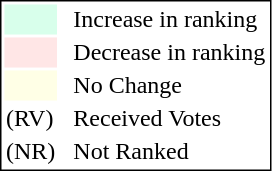<table style="border:1px solid black;">
<tr>
<td style="background:#D8FFEB; width:20px;"></td>
<td> </td>
<td>Increase in ranking</td>
</tr>
<tr>
<td style="background:#FFE6E6; width:20px;"></td>
<td> </td>
<td>Decrease in ranking</td>
</tr>
<tr>
<td style="background:#FFFFE6; width:20px;"></td>
<td> </td>
<td>No Change</td>
</tr>
<tr>
<td>(RV)</td>
<td> </td>
<td>Received Votes</td>
</tr>
<tr>
<td>(NR)</td>
<td> </td>
<td>Not Ranked</td>
</tr>
</table>
